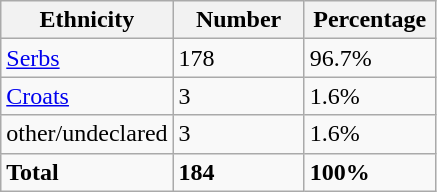<table class="wikitable">
<tr>
<th width="100px">Ethnicity</th>
<th width="80px">Number</th>
<th width="80px">Percentage</th>
</tr>
<tr>
<td><a href='#'>Serbs</a></td>
<td>178</td>
<td>96.7%</td>
</tr>
<tr>
<td><a href='#'>Croats</a></td>
<td>3</td>
<td>1.6%</td>
</tr>
<tr>
<td>other/undeclared</td>
<td>3</td>
<td>1.6%</td>
</tr>
<tr>
<td><strong>Total</strong></td>
<td><strong>184</strong></td>
<td><strong>100%</strong></td>
</tr>
</table>
